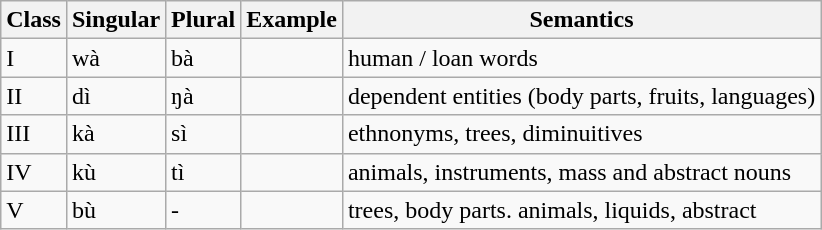<table class="wikitable">
<tr>
<th>Class</th>
<th>Singular</th>
<th>Plural</th>
<th>Example</th>
<th>Semantics</th>
</tr>
<tr>
<td>I</td>
<td>wà</td>
<td>bà</td>
<td></td>
<td>human / loan words</td>
</tr>
<tr>
<td>II</td>
<td>dì</td>
<td>ŋà</td>
<td></td>
<td>dependent entities (body parts, fruits, languages)</td>
</tr>
<tr>
<td>III</td>
<td>kà</td>
<td>sì</td>
<td></td>
<td>ethnonyms, trees, diminuitives</td>
</tr>
<tr>
<td>IV</td>
<td>kù</td>
<td>tì</td>
<td></td>
<td>animals, instruments, mass and abstract nouns</td>
</tr>
<tr>
<td>V</td>
<td>bù</td>
<td>-</td>
<td></td>
<td>trees, body parts. animals, liquids, abstract</td>
</tr>
</table>
